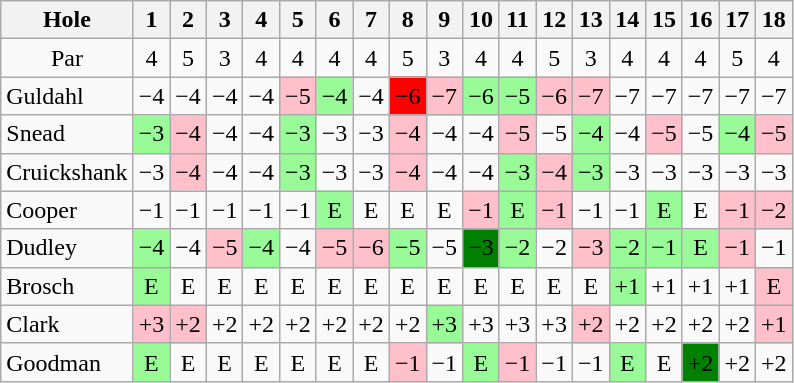<table class="wikitable" style="text-align:center">
<tr>
<th>Hole</th>
<th> 1 </th>
<th> 2 </th>
<th> 3 </th>
<th> 4 </th>
<th> 5 </th>
<th> 6 </th>
<th> 7 </th>
<th> 8 </th>
<th> 9 </th>
<th>10</th>
<th>11</th>
<th>12</th>
<th>13</th>
<th>14</th>
<th>15</th>
<th>16</th>
<th>17</th>
<th>18</th>
</tr>
<tr>
<td>Par</td>
<td>4</td>
<td>5</td>
<td>3</td>
<td>4</td>
<td>4</td>
<td>4</td>
<td>4</td>
<td>5</td>
<td>3</td>
<td>4</td>
<td>4</td>
<td>5</td>
<td>3</td>
<td>4</td>
<td>4</td>
<td>4</td>
<td>5</td>
<td>4</td>
</tr>
<tr>
<td align=left> Guldahl</td>
<td>−4</td>
<td>−4</td>
<td>−4</td>
<td>−4</td>
<td style="background: Pink;">−5</td>
<td style="background: PaleGreen;">−4</td>
<td>−4</td>
<td style="background: Red;">−6</td>
<td style="background: Pink;">−7</td>
<td style="background: PaleGreen;">−6</td>
<td style="background: PaleGreen;">−5</td>
<td style="background: Pink;">−6</td>
<td style="background: Pink;">−7</td>
<td>−7</td>
<td>−7</td>
<td>−7</td>
<td>−7</td>
<td>−7</td>
</tr>
<tr>
<td align=left> Snead</td>
<td style="background: PaleGreen;">−3</td>
<td style="background: Pink;">−4</td>
<td>−4</td>
<td>−4</td>
<td style="background: PaleGreen;">−3</td>
<td>−3</td>
<td>−3</td>
<td style="background: Pink;">−4</td>
<td>−4</td>
<td>−4</td>
<td style="background: Pink;">−5</td>
<td>−5</td>
<td style="background: PaleGreen;">−4</td>
<td>−4</td>
<td style="background: Pink;">−5</td>
<td>−5</td>
<td style="background: PaleGreen;">−4</td>
<td style="background: Pink;">−5</td>
</tr>
<tr>
<td align=left> Cruickshank</td>
<td>−3</td>
<td style="background: Pink;">−4</td>
<td>−4</td>
<td>−4</td>
<td style="background: PaleGreen;">−3</td>
<td>−3</td>
<td>−3</td>
<td style="background: Pink;">−4</td>
<td>−4</td>
<td>−4</td>
<td style="background: PaleGreen;">−3</td>
<td style="background: Pink;">−4</td>
<td style="background: PaleGreen;">−3</td>
<td>−3</td>
<td>−3</td>
<td>−3</td>
<td>−3</td>
<td>−3</td>
</tr>
<tr>
<td align=left> Cooper</td>
<td>−1</td>
<td>−1</td>
<td>−1</td>
<td>−1</td>
<td>−1</td>
<td style="background: PaleGreen;">E</td>
<td>E</td>
<td>E</td>
<td>E</td>
<td style="background: Pink;">−1</td>
<td style="background: PaleGreen;">E</td>
<td style="background: Pink;">−1</td>
<td>−1</td>
<td>−1</td>
<td style="background: PaleGreen;">E</td>
<td>E</td>
<td style="background: Pink;">−1</td>
<td style="background: Pink;">−2</td>
</tr>
<tr>
<td align=left> Dudley</td>
<td style="background: PaleGreen;">−4</td>
<td>−4</td>
<td style="background: Pink;">−5</td>
<td style="background: PaleGreen;">−4</td>
<td>−4</td>
<td style="background: Pink;">−5</td>
<td style="background: Pink;">−6</td>
<td style="background: PaleGreen;">−5</td>
<td>−5</td>
<td style="background: Green;">−3</td>
<td style="background: PaleGreen;">−2</td>
<td>−2</td>
<td style="background: Pink;">−3</td>
<td style="background: PaleGreen;">−2</td>
<td style="background: PaleGreen;">−1</td>
<td style="background: PaleGreen;">E</td>
<td style="background: Pink;">−1</td>
<td>−1</td>
</tr>
<tr>
<td align=left> Brosch</td>
<td style="background: PaleGreen;">E</td>
<td>E</td>
<td>E</td>
<td>E</td>
<td>E</td>
<td>E</td>
<td>E</td>
<td>E</td>
<td>E</td>
<td>E</td>
<td>E</td>
<td>E</td>
<td>E</td>
<td style="background: PaleGreen;">+1</td>
<td>+1</td>
<td>+1</td>
<td>+1</td>
<td style="background: Pink;">E</td>
</tr>
<tr>
<td align=left> Clark</td>
<td style="background: Pink;">+3</td>
<td style="background: Pink;">+2</td>
<td>+2</td>
<td>+2</td>
<td>+2</td>
<td>+2</td>
<td>+2</td>
<td>+2</td>
<td style="background: PaleGreen;">+3</td>
<td>+3</td>
<td>+3</td>
<td>+3</td>
<td style="background: Pink;">+2</td>
<td>+2</td>
<td>+2</td>
<td>+2</td>
<td>+2</td>
<td style="background: Pink;">+1</td>
</tr>
<tr>
<td align=left> Goodman</td>
<td style="background: PaleGreen;">E</td>
<td>E</td>
<td>E</td>
<td>E</td>
<td>E</td>
<td>E</td>
<td>E</td>
<td style="background: Pink;">−1</td>
<td>−1</td>
<td style="background: PaleGreen;">E</td>
<td style="background: Pink;">−1</td>
<td>−1</td>
<td>−1</td>
<td style="background: PaleGreen;">E</td>
<td>E</td>
<td style="background: Green;">+2</td>
<td>+2</td>
<td>+2</td>
</tr>
</table>
